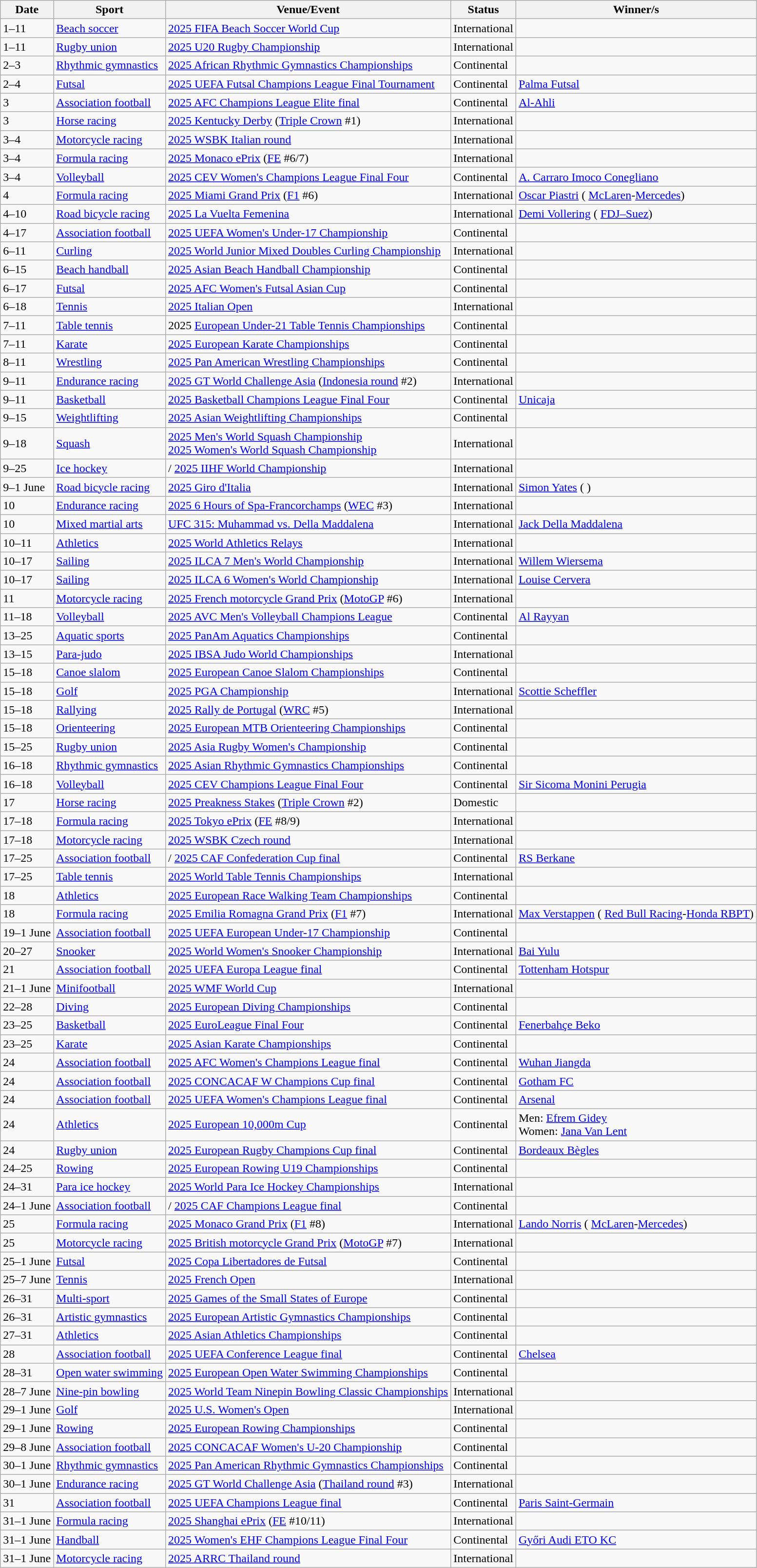<table class="wikitable source">
<tr>
<th>Date</th>
<th>Sport</th>
<th>Venue/Event</th>
<th>Status</th>
<th>Winner/s</th>
</tr>
<tr>
<td>1–11</td>
<td><a href='#'>Beach soccer</a></td>
<td> <a href='#'>2025 FIFA Beach Soccer World Cup</a></td>
<td>International</td>
<td></td>
</tr>
<tr>
<td>1–11</td>
<td><a href='#'>Rugby union</a></td>
<td> <a href='#'>2025 U20 Rugby Championship</a></td>
<td>International</td>
<td></td>
</tr>
<tr>
<td>2–3</td>
<td><a href='#'>Rhythmic gymnastics</a></td>
<td> <a href='#'>2025 African Rhythmic Gymnastics Championships</a></td>
<td>Continental</td>
<td></td>
</tr>
<tr>
<td>2–4</td>
<td><a href='#'>Futsal</a></td>
<td> <a href='#'>2025 UEFA Futsal Champions League Final Tournament</a></td>
<td>Continental</td>
<td> <a href='#'>Palma Futsal</a></td>
</tr>
<tr>
<td>3</td>
<td><a href='#'>Association football</a></td>
<td> <a href='#'>2025 AFC Champions League Elite final</a></td>
<td>Continental</td>
<td> <a href='#'>Al-Ahli</a></td>
</tr>
<tr>
<td>3</td>
<td><a href='#'>Horse racing</a></td>
<td> <a href='#'>2025 Kentucky Derby</a> (<a href='#'>Triple Crown</a> #1)</td>
<td>International</td>
<td></td>
</tr>
<tr>
<td>3–4</td>
<td><a href='#'>Motorcycle racing</a></td>
<td> <a href='#'>2025 WSBK Italian round</a></td>
<td>International</td>
<td></td>
</tr>
<tr>
<td>3–4</td>
<td><a href='#'>Formula racing</a></td>
<td> <a href='#'>2025 Monaco ePrix</a> (<a href='#'>FE</a> #6/7)</td>
<td>International</td>
<td></td>
</tr>
<tr>
<td>3–4</td>
<td><a href='#'>Volleyball</a></td>
<td> <a href='#'>2025 CEV Women's Champions League Final Four</a></td>
<td>Continental</td>
<td> <a href='#'>A. Carraro Imoco Conegliano</a></td>
</tr>
<tr>
<td>4</td>
<td><a href='#'>Formula racing</a></td>
<td> <a href='#'>2025 Miami Grand Prix</a> (<a href='#'>F1</a> #6)</td>
<td>International</td>
<td> <a href='#'>Oscar Piastri</a> ( <a href='#'>McLaren</a>-<a href='#'>Mercedes</a>)</td>
</tr>
<tr>
<td>4–10</td>
<td><a href='#'>Road bicycle racing</a></td>
<td> <a href='#'>2025 La Vuelta Femenina</a></td>
<td>International</td>
<td> <a href='#'>Demi Vollering</a> ( <a href='#'>FDJ–Suez</a>)</td>
</tr>
<tr>
<td>4–17</td>
<td><a href='#'>Association football</a></td>
<td> <a href='#'>2025 UEFA Women's Under-17 Championship</a></td>
<td>Continental</td>
<td></td>
</tr>
<tr>
<td>6–11</td>
<td><a href='#'>Curling</a></td>
<td> <a href='#'>2025 World Junior Mixed Doubles Curling Championship</a></td>
<td>International</td>
<td></td>
</tr>
<tr>
<td>6–15</td>
<td><a href='#'>Beach handball</a></td>
<td> <a href='#'>2025 Asian Beach Handball Championship</a></td>
<td>Continental</td>
<td></td>
</tr>
<tr>
<td>6–17</td>
<td><a href='#'>Futsal</a></td>
<td> <a href='#'>2025 AFC Women's Futsal Asian Cup</a></td>
<td>Continental</td>
<td></td>
</tr>
<tr>
<td>6–18</td>
<td><a href='#'>Tennis</a></td>
<td> <a href='#'>2025 Italian Open</a></td>
<td>International</td>
<td></td>
</tr>
<tr>
<td>7–11</td>
<td><a href='#'>Table tennis</a></td>
<td> 2025 <a href='#'>European Under-21 Table Tennis Championships</a></td>
<td>Continental</td>
<td></td>
</tr>
<tr>
<td>7–11</td>
<td><a href='#'>Karate</a></td>
<td> <a href='#'>2025 European Karate Championships</a></td>
<td>Continental</td>
<td></td>
</tr>
<tr>
<td>8–11</td>
<td><a href='#'>Wrestling</a></td>
<td> <a href='#'>2025 Pan American Wrestling Championships</a></td>
<td>Continental</td>
<td></td>
</tr>
<tr>
<td>9–11</td>
<td><a href='#'>Endurance racing</a></td>
<td> <a href='#'>2025 GT World Challenge Asia</a> (<a href='#'>Indonesia round</a> #2)</td>
<td>International</td>
<td></td>
</tr>
<tr>
<td>9–11</td>
<td><a href='#'>Basketball</a></td>
<td> <a href='#'>2025 Basketball Champions League Final Four</a></td>
<td>Continental</td>
<td> <a href='#'>Unicaja</a></td>
</tr>
<tr>
<td>9–15</td>
<td><a href='#'>Weightlifting</a></td>
<td> <a href='#'>2025 Asian Weightlifting Championships</a></td>
<td>Continental</td>
<td></td>
</tr>
<tr>
<td>9–18</td>
<td><a href='#'>Squash</a></td>
<td> <a href='#'>2025 Men's World Squash Championship</a><br> <a href='#'>2025 Women's World Squash Championship</a></td>
<td>International</td>
<td></td>
</tr>
<tr>
<td>9–25</td>
<td><a href='#'>Ice hockey</a></td>
<td>/ <a href='#'>2025 IIHF World Championship</a></td>
<td>International</td>
<td></td>
</tr>
<tr>
<td>9–1 June</td>
<td><a href='#'>Road bicycle racing</a></td>
<td> <a href='#'>2025 Giro d'Italia</a></td>
<td>International</td>
<td> <a href='#'>Simon Yates</a> ( )</td>
</tr>
<tr>
<td>10</td>
<td><a href='#'>Endurance racing</a></td>
<td> <a href='#'>2025 6 Hours of Spa-Francorchamps</a> (<a href='#'>WEC</a> #3)</td>
<td>International</td>
<td></td>
</tr>
<tr>
<td>10</td>
<td><a href='#'>Mixed martial arts</a></td>
<td> <a href='#'>UFC 315: Muhammad vs. Della Maddalena</a></td>
<td>International</td>
<td> <a href='#'>Jack Della Maddalena</a></td>
</tr>
<tr>
<td>10–11</td>
<td><a href='#'>Athletics</a></td>
<td> <a href='#'>2025 World Athletics Relays</a></td>
<td>International</td>
<td></td>
</tr>
<tr>
<td>10–17</td>
<td><a href='#'>Sailing</a></td>
<td> <a href='#'>2025 ILCA 7 Men's World Championship</a></td>
<td>International</td>
<td> <a href='#'>Willem Wiersema</a></td>
</tr>
<tr>
<td>10–17</td>
<td><a href='#'>Sailing</a></td>
<td> <a href='#'>2025 ILCA 6 Women's World Championship</a></td>
<td>International</td>
<td> <a href='#'>Louise Cervera</a></td>
</tr>
<tr>
<td>11</td>
<td><a href='#'>Motorcycle racing</a></td>
<td> <a href='#'>2025 French motorcycle Grand Prix</a> (<a href='#'>MotoGP</a> #6)</td>
<td>International</td>
<td></td>
</tr>
<tr>
<td>11–18</td>
<td><a href='#'>Volleyball</a></td>
<td> <a href='#'>2025 AVC Men's Volleyball Champions League</a></td>
<td>Continental</td>
<td> <a href='#'>Al Rayyan</a></td>
</tr>
<tr>
<td>13–25</td>
<td><a href='#'>Aquatic sports</a></td>
<td> <a href='#'>2025 PanAm Aquatics Championships</a></td>
<td>Continental</td>
<td></td>
</tr>
<tr>
<td>13–15</td>
<td><a href='#'>Para-judo</a></td>
<td> <a href='#'>2025 IBSA Judo World Championships</a></td>
<td>International</td>
<td></td>
</tr>
<tr>
<td>15–18</td>
<td><a href='#'>Canoe slalom</a></td>
<td> <a href='#'>2025 European Canoe Slalom Championships</a></td>
<td>Continental</td>
<td></td>
</tr>
<tr>
<td>15–18</td>
<td><a href='#'>Golf</a></td>
<td> <a href='#'>2025 PGA Championship</a></td>
<td>International</td>
<td> <a href='#'>Scottie Scheffler</a></td>
</tr>
<tr>
<td>15–18</td>
<td><a href='#'>Rallying</a></td>
<td> <a href='#'>2025 Rally de Portugal</a> (<a href='#'>WRC</a> #5)</td>
<td>International</td>
<td></td>
</tr>
<tr>
<td>15–18</td>
<td><a href='#'>Orienteering</a></td>
<td> <a href='#'>2025 European MTB Orienteering Championships</a></td>
<td>Continental</td>
<td></td>
</tr>
<tr>
<td>15–25</td>
<td><a href='#'>Rugby union</a></td>
<td> <a href='#'>2025 Asia Rugby Women's Championship</a></td>
<td>Continental</td>
<td></td>
</tr>
<tr>
<td>16–18</td>
<td><a href='#'>Rhythmic gymnastics</a></td>
<td> <a href='#'>2025 Asian Rhythmic Gymnastics Championships</a></td>
<td>Continental</td>
<td></td>
</tr>
<tr>
<td>16–18</td>
<td><a href='#'>Volleyball</a></td>
<td> <a href='#'>2025 CEV Champions League Final Four</a></td>
<td>Continental</td>
<td> <a href='#'>Sir Sicoma Monini Perugia</a></td>
</tr>
<tr>
<td>17</td>
<td><a href='#'>Horse racing</a></td>
<td> <a href='#'>2025 Preakness Stakes</a> (<a href='#'>Triple Crown</a> #2)</td>
<td>Domestic</td>
<td></td>
</tr>
<tr>
<td>17–18</td>
<td><a href='#'>Formula racing</a></td>
<td> <a href='#'>2025 Tokyo ePrix</a> (<a href='#'>FE</a> #8/9)</td>
<td>International</td>
<td></td>
</tr>
<tr>
<td>17–18</td>
<td><a href='#'>Motorcycle racing</a></td>
<td> <a href='#'>2025 WSBK Czech round</a></td>
<td>International</td>
<td></td>
</tr>
<tr>
<td>17–25</td>
<td><a href='#'>Association football</a></td>
<td>/ <a href='#'>2025 CAF Confederation Cup final</a></td>
<td>Continental</td>
<td> <a href='#'>RS Berkane</a></td>
</tr>
<tr>
<td>17–25</td>
<td><a href='#'>Table tennis</a></td>
<td> <a href='#'>2025 World Table Tennis Championships</a></td>
<td>International</td>
<td></td>
</tr>
<tr>
<td>18</td>
<td><a href='#'>Athletics</a></td>
<td> <a href='#'>2025 European Race Walking Team Championships</a></td>
<td>Continental</td>
<td></td>
</tr>
<tr>
<td>18</td>
<td><a href='#'>Formula racing</a></td>
<td> <a href='#'>2025 Emilia Romagna Grand Prix</a> (<a href='#'>F1</a> #7)</td>
<td>International</td>
<td> <a href='#'>Max Verstappen</a> ( <a href='#'>Red Bull Racing</a>-<a href='#'>Honda RBPT</a>)</td>
</tr>
<tr>
<td>19–1 June</td>
<td><a href='#'>Association football</a></td>
<td> <a href='#'>2025 UEFA European Under-17 Championship</a></td>
<td>Continental</td>
<td></td>
</tr>
<tr>
<td>20–27</td>
<td><a href='#'>Snooker</a></td>
<td> <a href='#'>2025 World Women's Snooker Championship</a></td>
<td>International</td>
<td> <a href='#'>Bai Yulu</a></td>
</tr>
<tr>
<td>21</td>
<td><a href='#'>Association football</a></td>
<td> <a href='#'>2025 UEFA Europa League final</a></td>
<td>Continental</td>
<td> <a href='#'>Tottenham Hotspur</a></td>
</tr>
<tr>
<td>21–1 June</td>
<td><a href='#'>Minifootball</a></td>
<td> <a href='#'>2025 WMF World Cup</a></td>
<td>International</td>
<td></td>
</tr>
<tr>
<td>22–28</td>
<td><a href='#'>Diving</a></td>
<td> <a href='#'>2025 European Diving Championships</a></td>
<td>Continental</td>
<td></td>
</tr>
<tr>
<td>23–25</td>
<td><a href='#'>Basketball</a></td>
<td> <a href='#'>2025 EuroLeague Final Four</a></td>
<td>Continental</td>
<td> <a href='#'>Fenerbahçe Beko</a></td>
</tr>
<tr>
<td>23–25</td>
<td><a href='#'>Karate</a></td>
<td> <a href='#'>2025 Asian Karate Championships</a></td>
<td>Continental</td>
<td></td>
</tr>
<tr>
<td>24</td>
<td><a href='#'>Association football</a></td>
<td> <a href='#'>2025 AFC Women's Champions League final</a></td>
<td>Continental</td>
<td> <a href='#'>Wuhan Jiangda</a></td>
</tr>
<tr>
<td>24</td>
<td><a href='#'>Association football</a></td>
<td> <a href='#'>2025 CONCACAF W Champions Cup final</a></td>
<td>Continental</td>
<td> <a href='#'>Gotham FC</a></td>
</tr>
<tr>
<td>24</td>
<td><a href='#'>Association football</a></td>
<td> <a href='#'>2025 UEFA Women's Champions League final</a></td>
<td>Continental</td>
<td>  <a href='#'>Arsenal</a></td>
</tr>
<tr>
<td>24</td>
<td><a href='#'>Athletics</a></td>
<td> <a href='#'>2025 European 10,000m Cup</a></td>
<td>Continental</td>
<td>Men:  <a href='#'>Efrem Gidey</a><br>Women:  <a href='#'>Jana Van Lent</a></td>
</tr>
<tr>
<td>24</td>
<td><a href='#'>Rugby union</a></td>
<td> <a href='#'>2025 European Rugby Champions Cup final</a></td>
<td>Continental</td>
<td> <a href='#'>Bordeaux Bègles</a></td>
</tr>
<tr>
<td>24–25</td>
<td><a href='#'>Rowing</a></td>
<td> <a href='#'>2025 European Rowing U19 Championships</a></td>
<td>Continental</td>
<td></td>
</tr>
<tr>
<td>24–31</td>
<td><a href='#'>Para ice hockey</a></td>
<td> <a href='#'>2025 World Para Ice Hockey Championships</a></td>
<td>International</td>
<td></td>
</tr>
<tr>
<td>24–1 June</td>
<td><a href='#'>Association football</a></td>
<td>/ <a href='#'>2025 CAF Champions League final</a></td>
<td>Continental</td>
<td></td>
</tr>
<tr>
<td>25</td>
<td><a href='#'>Formula racing</a></td>
<td> <a href='#'>2025 Monaco Grand Prix</a> (<a href='#'>F1</a> #8)</td>
<td>International</td>
<td> <a href='#'>Lando Norris</a> ( <a href='#'>McLaren</a>-<a href='#'>Mercedes</a>)</td>
</tr>
<tr>
<td>25</td>
<td><a href='#'>Motorcycle racing</a></td>
<td> <a href='#'>2025 British motorcycle Grand Prix</a> (<a href='#'>MotoGP</a> #7)</td>
<td>International</td>
<td></td>
</tr>
<tr>
<td>25–1 June</td>
<td><a href='#'>Futsal</a></td>
<td> <a href='#'>2025 Copa Libertadores de Futsal</a></td>
<td>Continental</td>
<td></td>
</tr>
<tr>
<td>25–7 June</td>
<td><a href='#'>Tennis</a></td>
<td> <a href='#'>2025 French Open</a></td>
<td>International</td>
<td></td>
</tr>
<tr>
<td>26–31</td>
<td><a href='#'>Multi-sport</a></td>
<td> <a href='#'>2025 Games of the Small States of Europe</a></td>
<td>Continental</td>
<td></td>
</tr>
<tr>
<td>26–31</td>
<td><a href='#'>Artistic gymnastics</a></td>
<td> <a href='#'>2025 European Artistic Gymnastics Championships</a></td>
<td>Continental</td>
<td></td>
</tr>
<tr>
<td>27–31</td>
<td><a href='#'>Athletics</a></td>
<td> <a href='#'>2025 Asian Athletics Championships</a></td>
<td>Continental</td>
<td></td>
</tr>
<tr>
<td>28</td>
<td><a href='#'>Association football</a></td>
<td> <a href='#'>2025 UEFA Conference League final</a></td>
<td>Continental</td>
<td> <a href='#'>Chelsea</a></td>
</tr>
<tr>
<td>28–31</td>
<td><a href='#'>Open water swimming</a></td>
<td> <a href='#'>2025 European Open Water Swimming Championships</a></td>
<td>Continental</td>
<td></td>
</tr>
<tr>
<td>28–7 June</td>
<td><a href='#'>Nine-pin bowling</a></td>
<td> <a href='#'>2025 World Team Ninepin Bowling Classic Championships</a></td>
<td>International</td>
<td></td>
</tr>
<tr>
<td>29–1 June</td>
<td><a href='#'>Golf</a></td>
<td> <a href='#'>2025 U.S. Women's Open</a></td>
<td>International</td>
<td></td>
</tr>
<tr>
<td>29–1 June</td>
<td><a href='#'>Rowing</a></td>
<td> <a href='#'>2025 European Rowing Championships</a></td>
<td>Continental</td>
<td></td>
</tr>
<tr>
<td>29–8 June</td>
<td><a href='#'>Association football</a></td>
<td> <a href='#'>2025 CONCACAF Women's U-20 Championship</a></td>
<td>Continental</td>
<td></td>
</tr>
<tr>
<td>30–1 June</td>
<td><a href='#'>Rhythmic gymnastics</a></td>
<td> <a href='#'>2025 Pan American Rhythmic Gymnastics Championships</a></td>
<td>Continental</td>
<td></td>
</tr>
<tr>
<td>30–1 June</td>
<td><a href='#'>Endurance racing</a></td>
<td> <a href='#'>2025 GT World Challenge Asia</a> (<a href='#'>Thailand round</a> #3)</td>
<td>International</td>
<td></td>
</tr>
<tr>
<td>31</td>
<td><a href='#'>Association football</a></td>
<td> <a href='#'>2025 UEFA Champions League final</a></td>
<td>Continental</td>
<td> <a href='#'>Paris Saint-Germain</a></td>
</tr>
<tr>
<td>31–1 June</td>
<td><a href='#'>Formula racing</a></td>
<td> <a href='#'>2025 Shanghai ePrix</a> (<a href='#'>FE</a> #10/11)</td>
<td>International</td>
<td></td>
</tr>
<tr>
<td>31–1 June</td>
<td><a href='#'>Handball</a></td>
<td> <a href='#'>2025 Women's EHF Champions League Final Four</a></td>
<td>Continental</td>
<td> <a href='#'>Győri Audi ETO KC</a></td>
</tr>
<tr>
<td>31–1 June</td>
<td><a href='#'>Motorcycle racing</a></td>
<td> <a href='#'>2025 ARRC Thailand round</a></td>
<td>International</td>
<td></td>
</tr>
</table>
